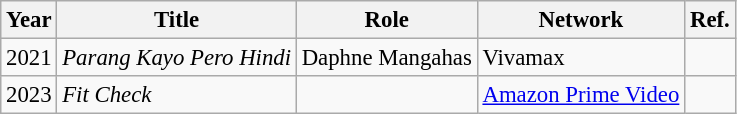<table class="wikitable" style="font-size: 95%;">
<tr>
<th>Year</th>
<th>Title</th>
<th>Role</th>
<th>Network</th>
<th>Ref.</th>
</tr>
<tr>
<td>2021</td>
<td><em>Parang Kayo Pero Hindi</em></td>
<td>Daphne Mangahas</td>
<td>Vivamax</td>
<td></td>
</tr>
<tr>
<td>2023</td>
<td><em>Fit Check</em></td>
<td></td>
<td><a href='#'>Amazon Prime Video</a></td>
<td></td>
</tr>
</table>
